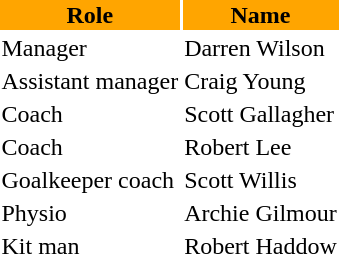<table class="toccolours">
<tr>
<th style="background:orange;">Role</th>
<th style="background:orange;">Name</th>
</tr>
<tr>
<td>Manager</td>
<td> Darren Wilson</td>
</tr>
<tr>
<td>Assistant manager</td>
<td> Craig Young</td>
</tr>
<tr>
<td>Coach</td>
<td> Scott Gallagher</td>
</tr>
<tr>
<td>Coach</td>
<td> Robert Lee</td>
</tr>
<tr>
<td>Goalkeeper coach</td>
<td> Scott Willis</td>
</tr>
<tr>
<td>Physio</td>
<td> Archie Gilmour</td>
</tr>
<tr>
<td>Kit man</td>
<td> Robert Haddow</td>
</tr>
</table>
